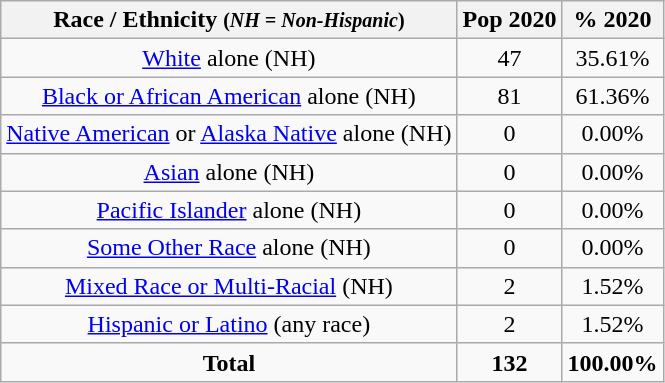<table class="wikitable" style="text-align:center;">
<tr>
<th>Race / Ethnicity <small>(<em>NH = Non-Hispanic</em>)</small></th>
<th>Pop 2020</th>
<th>% 2020</th>
</tr>
<tr>
<td><a href='#'>White</a> alone (NH)</td>
<td>47</td>
<td>35.61%</td>
</tr>
<tr>
<td><a href='#'>Black or African American</a> alone (NH)</td>
<td>81</td>
<td>61.36%</td>
</tr>
<tr>
<td><a href='#'>Native American</a> or <a href='#'>Alaska Native</a> alone (NH)</td>
<td>0</td>
<td>0.00%</td>
</tr>
<tr>
<td><a href='#'>Asian</a> alone (NH)</td>
<td>0</td>
<td>0.00%</td>
</tr>
<tr>
<td><a href='#'>Pacific Islander</a> alone (NH)</td>
<td>0</td>
<td>0.00%</td>
</tr>
<tr>
<td><a href='#'>Some Other Race</a> alone (NH)</td>
<td>0</td>
<td>0.00%</td>
</tr>
<tr>
<td><a href='#'>Mixed Race or Multi-Racial</a> (NH)</td>
<td>2</td>
<td>1.52%</td>
</tr>
<tr>
<td><a href='#'>Hispanic or Latino</a> (any race)</td>
<td>2</td>
<td>1.52%</td>
</tr>
<tr>
<td><strong>Total</strong></td>
<td><strong>132</strong></td>
<td><strong>100.00%</strong></td>
</tr>
</table>
